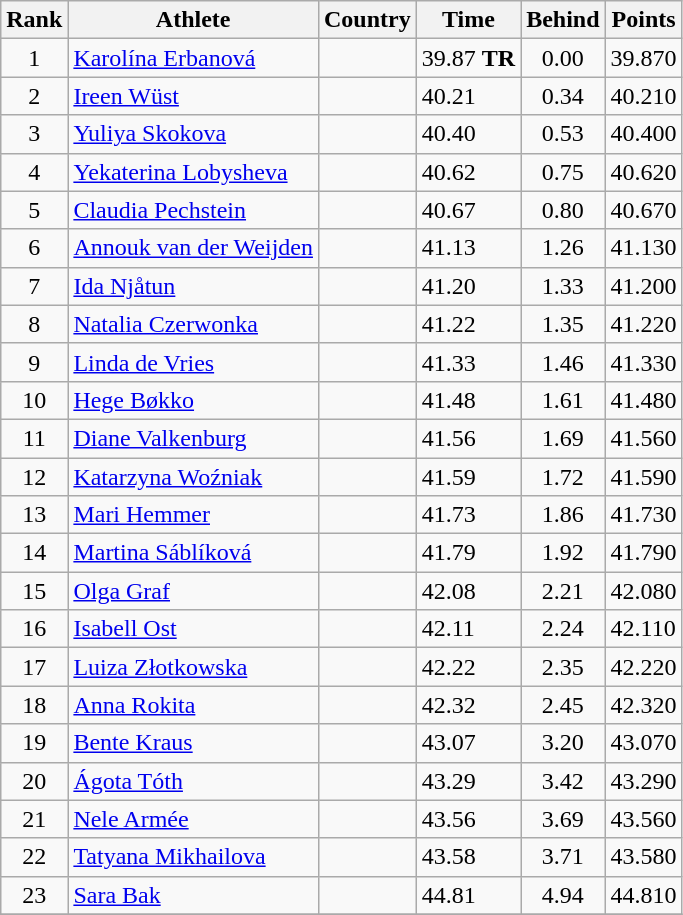<table class="wikitable" style="text-align:center">
<tr>
<th>Rank</th>
<th>Athlete</th>
<th>Country</th>
<th>Time</th>
<th>Behind</th>
<th>Points</th>
</tr>
<tr>
<td>1</td>
<td align="left"><a href='#'>Karolína Erbanová</a></td>
<td align="left"></td>
<td align="left">39.87 <strong>TR</strong></td>
<td>0.00</td>
<td align="left">39.870</td>
</tr>
<tr>
<td>2</td>
<td align="left"><a href='#'>Ireen Wüst</a></td>
<td align="left"></td>
<td align="left">40.21</td>
<td>0.34</td>
<td align="left">40.210</td>
</tr>
<tr>
<td>3</td>
<td align="left"><a href='#'>Yuliya Skokova</a></td>
<td align="left"></td>
<td align="left">40.40</td>
<td>0.53</td>
<td align="left">40.400</td>
</tr>
<tr>
<td>4</td>
<td align="left"><a href='#'>Yekaterina Lobysheva</a></td>
<td align="left"></td>
<td align="left">40.62</td>
<td>0.75</td>
<td align="left">40.620</td>
</tr>
<tr>
<td>5</td>
<td align="left"><a href='#'>Claudia Pechstein</a></td>
<td align="left"></td>
<td align="left">40.67</td>
<td>0.80</td>
<td align="left">40.670</td>
</tr>
<tr>
<td>6</td>
<td align="left"><a href='#'>Annouk van der Weijden</a></td>
<td align="left"></td>
<td align="left">41.13</td>
<td>1.26</td>
<td align="left">41.130</td>
</tr>
<tr>
<td>7</td>
<td align="left"><a href='#'>Ida Njåtun</a></td>
<td align="left"></td>
<td align="left">41.20</td>
<td>1.33</td>
<td align="left">41.200</td>
</tr>
<tr>
<td>8</td>
<td align="left"><a href='#'>Natalia Czerwonka</a></td>
<td align="left"></td>
<td align="left">41.22</td>
<td>1.35</td>
<td align="left">41.220</td>
</tr>
<tr>
<td>9</td>
<td align="left"><a href='#'>Linda de Vries</a></td>
<td align="left"></td>
<td align="left">41.33</td>
<td>1.46</td>
<td align="left">41.330</td>
</tr>
<tr>
<td>10</td>
<td align="left"><a href='#'>Hege Bøkko</a></td>
<td align="left"></td>
<td align="left">41.48</td>
<td>1.61</td>
<td align="left">41.480</td>
</tr>
<tr>
<td>11</td>
<td align="left"><a href='#'>Diane Valkenburg</a></td>
<td align="left"></td>
<td align="left">41.56</td>
<td>1.69</td>
<td align="left">41.560</td>
</tr>
<tr>
<td>12</td>
<td align="left"><a href='#'>Katarzyna Woźniak</a></td>
<td align="left"></td>
<td align="left">41.59</td>
<td>1.72</td>
<td align="left">41.590</td>
</tr>
<tr>
<td>13</td>
<td align="left"><a href='#'>Mari Hemmer</a></td>
<td align="left"></td>
<td align="left">41.73</td>
<td>1.86</td>
<td align="left">41.730</td>
</tr>
<tr>
<td>14</td>
<td align="left"><a href='#'>Martina Sáblíková</a></td>
<td align="left"></td>
<td align="left">41.79</td>
<td>1.92</td>
<td align="left">41.790</td>
</tr>
<tr>
<td>15</td>
<td align="left"><a href='#'>Olga Graf</a></td>
<td align="left"></td>
<td align="left">42.08</td>
<td>2.21</td>
<td align="left">42.080</td>
</tr>
<tr>
<td>16</td>
<td align="left"><a href='#'>Isabell Ost</a></td>
<td align="left"></td>
<td align="left">42.11</td>
<td>2.24</td>
<td align="left">42.110</td>
</tr>
<tr>
<td>17</td>
<td align="left"><a href='#'>Luiza Złotkowska</a></td>
<td align="left"></td>
<td align="left">42.22</td>
<td>2.35</td>
<td align="left">42.220</td>
</tr>
<tr>
<td>18</td>
<td align="left"><a href='#'>Anna Rokita</a></td>
<td align="left"></td>
<td align="left">42.32</td>
<td>2.45</td>
<td align="left">42.320</td>
</tr>
<tr>
<td>19</td>
<td align="left"><a href='#'>Bente Kraus</a></td>
<td align="left"></td>
<td align="left">43.07</td>
<td>3.20</td>
<td align="left">43.070</td>
</tr>
<tr>
<td>20</td>
<td align="left"><a href='#'>Ágota Tóth</a></td>
<td align="left"></td>
<td align="left">43.29</td>
<td>3.42</td>
<td align="left">43.290</td>
</tr>
<tr>
<td>21</td>
<td align="left"><a href='#'>Nele Armée</a></td>
<td align="left"></td>
<td align="left">43.56</td>
<td>3.69</td>
<td align="left">43.560</td>
</tr>
<tr>
<td>22</td>
<td align="left"><a href='#'>Tatyana Mikhailova</a></td>
<td align="left"></td>
<td align="left">43.58</td>
<td>3.71</td>
<td align="left">43.580</td>
</tr>
<tr>
<td>23</td>
<td align="left"><a href='#'>Sara Bak</a></td>
<td align="left"></td>
<td align="left">44.81</td>
<td>4.94</td>
<td align="left">44.810</td>
</tr>
<tr>
</tr>
</table>
